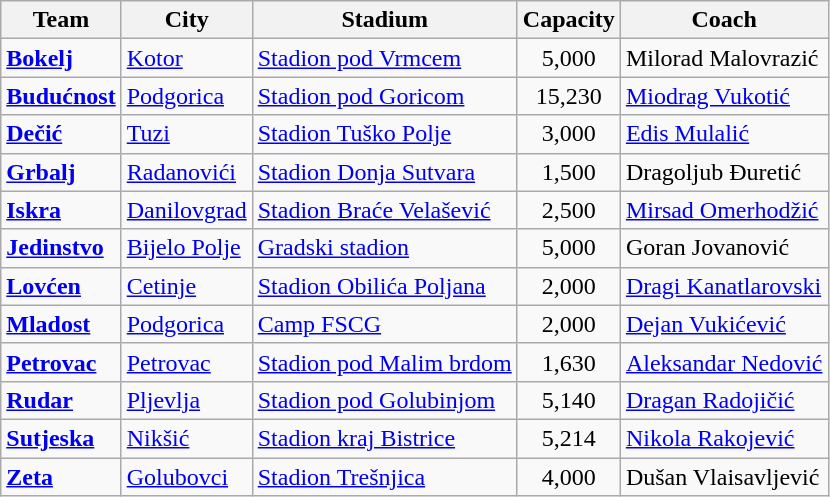<table class="wikitable sortable">
<tr>
<th>Team</th>
<th>City</th>
<th>Stadium</th>
<th>Capacity</th>
<th>Coach</th>
</tr>
<tr>
<td><strong><a href='#'>Bokelj</a></strong></td>
<td><a href='#'>Kotor</a></td>
<td><a href='#'>Stadion pod Vrmcem</a></td>
<td style="text-align:center;">5,000</td>
<td> Milorad Malovrazić</td>
</tr>
<tr>
<td><strong><a href='#'>Budućnost</a></strong></td>
<td><a href='#'>Podgorica</a></td>
<td><a href='#'>Stadion pod Goricom</a></td>
<td style="text-align:center;">15,230</td>
<td> <a href='#'>Miodrag Vukotić</a></td>
</tr>
<tr>
<td><strong><a href='#'>Dečić</a></strong></td>
<td><a href='#'>Tuzi</a></td>
<td><a href='#'>Stadion Tuško Polje</a></td>
<td style="text-align:center;">3,000</td>
<td> <a href='#'>Edis Mulalić</a></td>
</tr>
<tr>
<td><strong><a href='#'>Grbalj</a></strong></td>
<td><a href='#'>Radanovići</a></td>
<td><a href='#'>Stadion Donja Sutvara</a></td>
<td style="text-align:center;">1,500</td>
<td> Dragoljub Đuretić</td>
</tr>
<tr>
<td><strong><a href='#'>Iskra</a></strong></td>
<td><a href='#'>Danilovgrad</a></td>
<td><a href='#'>Stadion Braće Velašević</a></td>
<td style="text-align:center;">2,500</td>
<td> <a href='#'>Mirsad Omerhodžić</a></td>
</tr>
<tr>
<td><strong><a href='#'>Jedinstvo</a></strong></td>
<td><a href='#'>Bijelo Polje</a></td>
<td><a href='#'>Gradski stadion</a></td>
<td style="text-align:center;">5,000</td>
<td> Goran Jovanović</td>
</tr>
<tr>
<td><strong><a href='#'>Lovćen</a></strong></td>
<td><a href='#'>Cetinje</a></td>
<td><a href='#'>Stadion Obilića Poljana</a></td>
<td style="text-align:center;">2,000</td>
<td> <a href='#'>Dragi Kanatlarovski</a></td>
</tr>
<tr>
<td><strong><a href='#'>Mladost</a></strong></td>
<td><a href='#'>Podgorica</a></td>
<td><a href='#'>Camp FSCG</a></td>
<td style="text-align:center;">2,000</td>
<td> <a href='#'>Dejan Vukićević</a></td>
</tr>
<tr>
<td><strong><a href='#'>Petrovac</a></strong></td>
<td><a href='#'>Petrovac</a></td>
<td><a href='#'>Stadion pod Malim brdom</a></td>
<td style="text-align:center;">1,630</td>
<td> <a href='#'>Aleksandar Nedović</a></td>
</tr>
<tr>
<td><strong><a href='#'>Rudar</a></strong></td>
<td><a href='#'>Pljevlja</a></td>
<td><a href='#'>Stadion pod Golubinjom</a></td>
<td style="text-align:center;">5,140</td>
<td> <a href='#'>Dragan Radojičić</a></td>
</tr>
<tr>
<td><strong><a href='#'>Sutjeska</a></strong></td>
<td><a href='#'>Nikšić</a></td>
<td><a href='#'>Stadion kraj Bistrice</a></td>
<td style="text-align:center;">5,214</td>
<td> <a href='#'>Nikola Rakojević</a></td>
</tr>
<tr>
<td><strong><a href='#'>Zeta</a></strong></td>
<td><a href='#'>Golubovci</a></td>
<td><a href='#'>Stadion Trešnjica</a></td>
<td style="text-align:center;">4,000</td>
<td> Dušan Vlaisavljević</td>
</tr>
</table>
